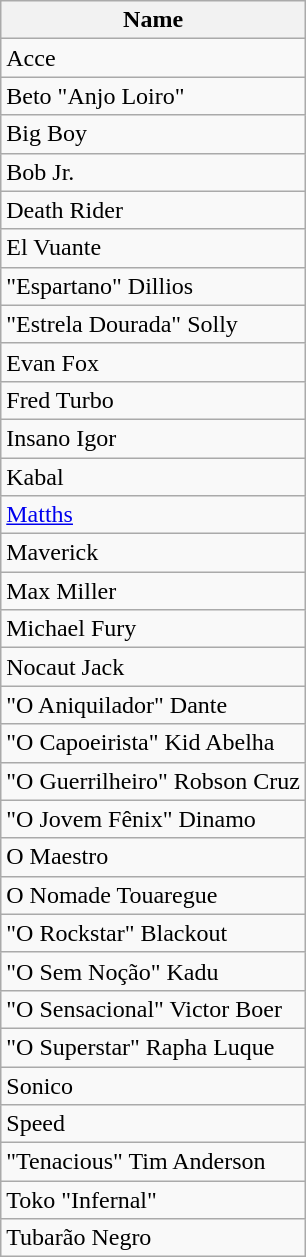<table class="wikitable">
<tr>
<th>Name</th>
</tr>
<tr>
<td>Acce</td>
</tr>
<tr>
<td>Beto "Anjo Loiro"</td>
</tr>
<tr>
<td>Big Boy</td>
</tr>
<tr>
<td>Bob Jr.</td>
</tr>
<tr>
<td>Death Rider</td>
</tr>
<tr>
<td>El Vuante</td>
</tr>
<tr>
<td>"Espartano" Dillios</td>
</tr>
<tr>
<td>"Estrela Dourada" Solly</td>
</tr>
<tr>
<td>Evan Fox</td>
</tr>
<tr>
<td>Fred Turbo</td>
</tr>
<tr>
<td>Insano Igor</td>
</tr>
<tr>
<td>Kabal</td>
</tr>
<tr>
<td><a href='#'>Matths</a></td>
</tr>
<tr>
<td>Maverick</td>
</tr>
<tr>
<td>Max Miller</td>
</tr>
<tr>
<td>Michael Fury</td>
</tr>
<tr>
<td>Nocaut Jack</td>
</tr>
<tr>
<td>"O Aniquilador" Dante</td>
</tr>
<tr>
<td>"O Capoeirista" Kid Abelha</td>
</tr>
<tr>
<td>"O Guerrilheiro" Robson Cruz</td>
</tr>
<tr>
<td>"O Jovem Fênix" Dinamo</td>
</tr>
<tr>
<td>O Maestro</td>
</tr>
<tr>
<td>O Nomade Touaregue</td>
</tr>
<tr>
<td>"O Rockstar" Blackout</td>
</tr>
<tr>
<td>"O Sem Noção" Kadu</td>
</tr>
<tr>
<td>"O Sensacional" Victor Boer</td>
</tr>
<tr>
<td>"O Superstar" Rapha Luque</td>
</tr>
<tr>
<td>Sonico</td>
</tr>
<tr>
<td>Speed</td>
</tr>
<tr>
<td>"Tenacious" Tim Anderson</td>
</tr>
<tr>
<td>Toko "Infernal"</td>
</tr>
<tr>
<td>Tubarão Negro</td>
</tr>
</table>
